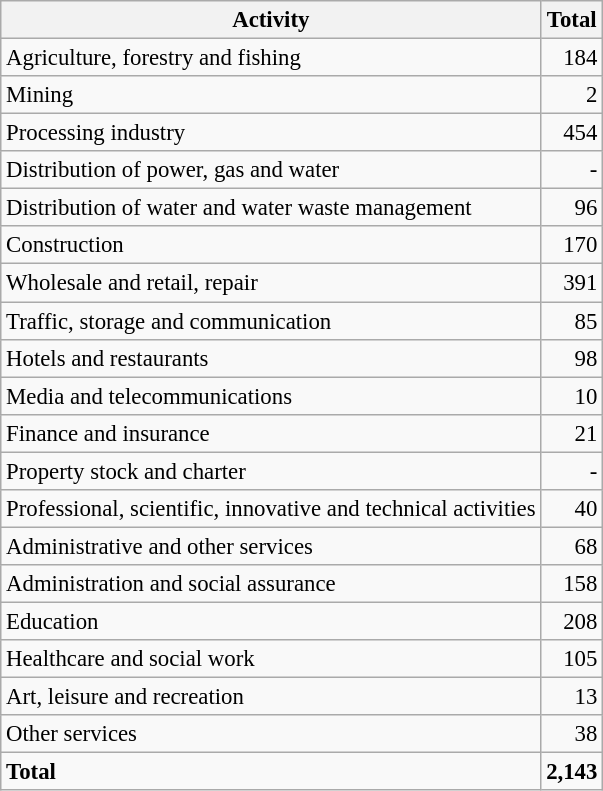<table class="wikitable sortable" style="font-size:95%;">
<tr>
<th>Activity</th>
<th>Total</th>
</tr>
<tr>
<td>Agriculture, forestry and fishing</td>
<td align="right">184</td>
</tr>
<tr>
<td>Mining</td>
<td align="right">2</td>
</tr>
<tr>
<td>Processing industry</td>
<td align="right">454</td>
</tr>
<tr>
<td>Distribution of power, gas and water</td>
<td align="right">-</td>
</tr>
<tr>
<td>Distribution of water and water waste management</td>
<td align="right">96</td>
</tr>
<tr>
<td>Construction</td>
<td align="right">170</td>
</tr>
<tr>
<td>Wholesale and retail, repair</td>
<td align="right">391</td>
</tr>
<tr>
<td>Traffic, storage and communication</td>
<td align="right">85</td>
</tr>
<tr>
<td>Hotels and restaurants</td>
<td align="right">98</td>
</tr>
<tr>
<td>Media and telecommunications</td>
<td align="right">10</td>
</tr>
<tr>
<td>Finance and insurance</td>
<td align="right">21</td>
</tr>
<tr>
<td>Property stock and charter</td>
<td align="right">-</td>
</tr>
<tr>
<td>Professional, scientific, innovative and technical activities</td>
<td align="right">40</td>
</tr>
<tr>
<td>Administrative and other services</td>
<td align="right">68</td>
</tr>
<tr>
<td>Administration and social assurance</td>
<td align="right">158</td>
</tr>
<tr>
<td>Education</td>
<td align="right">208</td>
</tr>
<tr>
<td>Healthcare and social work</td>
<td align="right">105</td>
</tr>
<tr>
<td>Art, leisure and recreation</td>
<td align="right">13</td>
</tr>
<tr>
<td>Other services</td>
<td align="right">38</td>
</tr>
<tr class="sortbottom">
<td><strong>Total</strong></td>
<td align="right"><strong>2,143</strong></td>
</tr>
</table>
